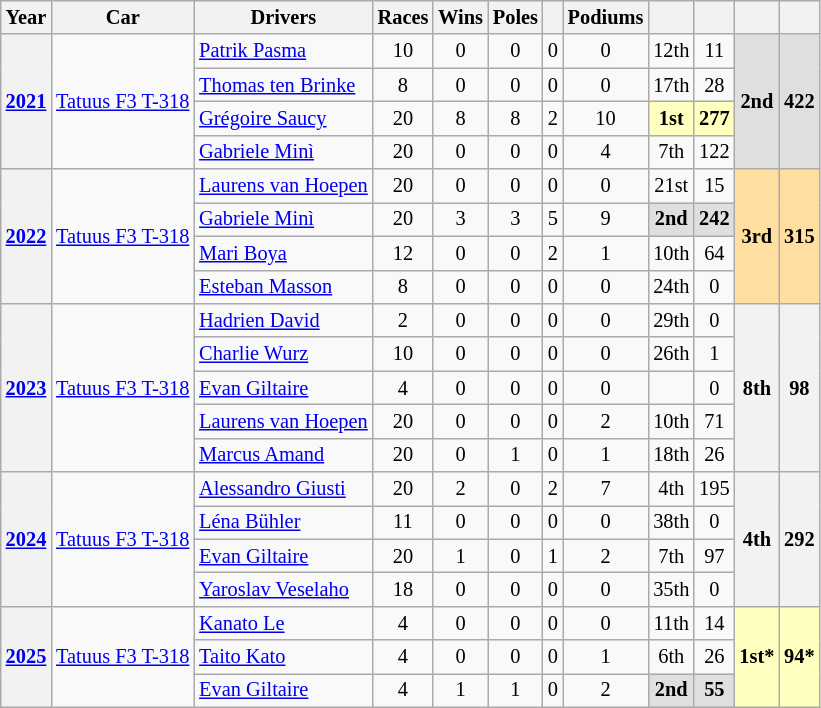<table class="wikitable" style="font-size:85%; text-align:center">
<tr>
<th>Year</th>
<th>Car</th>
<th>Drivers</th>
<th>Races</th>
<th>Wins</th>
<th>Poles</th>
<th></th>
<th>Podiums</th>
<th></th>
<th></th>
<th></th>
<th></th>
</tr>
<tr>
<th rowspan="4"><a href='#'>2021</a></th>
<td rowspan="4"><a href='#'>Tatuus F3 T-318</a></td>
<td align="left"> <a href='#'>Patrik Pasma</a></td>
<td>10</td>
<td>0</td>
<td>0</td>
<td>0</td>
<td>0</td>
<td>12th</td>
<td>11</td>
<th rowspan="4" style="background:#DFDFDF">2nd</th>
<th rowspan="4" style="background:#DFDFDF">422</th>
</tr>
<tr>
<td align=left> <a href='#'>Thomas ten Brinke</a></td>
<td>8</td>
<td>0</td>
<td>0</td>
<td>0</td>
<td>0</td>
<td>17th</td>
<td>28</td>
</tr>
<tr>
<td align="left"> <a href='#'>Grégoire Saucy</a></td>
<td>20</td>
<td>8</td>
<td>8</td>
<td>2</td>
<td>10</td>
<td style="background:#FFFFBF"><strong>1st</strong></td>
<td style="background:#FFFFBF"><strong>277</strong></td>
</tr>
<tr>
<td align="left"> <a href='#'>Gabriele Minì</a></td>
<td>20</td>
<td>0</td>
<td>0</td>
<td>0</td>
<td>4</td>
<td>7th</td>
<td>122</td>
</tr>
<tr>
<th rowspan="4"><a href='#'>2022</a></th>
<td rowspan="4"><a href='#'>Tatuus F3 T-318</a></td>
<td align="left"> <a href='#'>Laurens van Hoepen</a></td>
<td>20</td>
<td>0</td>
<td>0</td>
<td>0</td>
<td>0</td>
<td>21st</td>
<td>15</td>
<th rowspan="4" style="background:#FFDF9F">3rd</th>
<th rowspan="4" style="background:#FFDF9F">315</th>
</tr>
<tr>
<td align="left"> <a href='#'>Gabriele Minì</a></td>
<td>20</td>
<td>3</td>
<td>3</td>
<td>5</td>
<td>9</td>
<td style="background:#DFDFDF"><strong>2nd</strong></td>
<td style="background:#DFDFDF"><strong>242</strong></td>
</tr>
<tr>
<td align=left> <a href='#'>Mari Boya</a></td>
<td>12</td>
<td>0</td>
<td>0</td>
<td>2</td>
<td>1</td>
<td>10th</td>
<td>64</td>
</tr>
<tr>
<td align=left> <a href='#'>Esteban Masson</a></td>
<td>8</td>
<td>0</td>
<td>0</td>
<td>0</td>
<td>0</td>
<td>24th</td>
<td>0</td>
</tr>
<tr>
<th rowspan="5"><a href='#'>2023</a></th>
<td rowspan="5"><a href='#'>Tatuus F3 T-318</a></td>
<td align="left"> <a href='#'>Hadrien David</a></td>
<td>2</td>
<td>0</td>
<td>0</td>
<td>0</td>
<td>0</td>
<td>29th</td>
<td>0</td>
<th rowspan="5">8th</th>
<th rowspan="5">98</th>
</tr>
<tr>
<td align=left> <a href='#'>Charlie Wurz</a></td>
<td>10</td>
<td>0</td>
<td>0</td>
<td>0</td>
<td>0</td>
<td>26th</td>
<td>1</td>
</tr>
<tr>
<td align=left> <a href='#'>Evan Giltaire</a></td>
<td>4</td>
<td>0</td>
<td>0</td>
<td>0</td>
<td>0</td>
<td></td>
<td>0</td>
</tr>
<tr>
<td align="left"> <a href='#'>Laurens van Hoepen</a></td>
<td>20</td>
<td>0</td>
<td>0</td>
<td>0</td>
<td>2</td>
<td>10th</td>
<td>71</td>
</tr>
<tr>
<td align="left"> <a href='#'>Marcus Amand</a></td>
<td>20</td>
<td>0</td>
<td>1</td>
<td>0</td>
<td>1</td>
<td>18th</td>
<td>26</td>
</tr>
<tr>
<th rowspan="4"><a href='#'>2024</a></th>
<td rowspan="4"><a href='#'>Tatuus F3 T-318</a></td>
<td align="left"> <a href='#'>Alessandro Giusti</a></td>
<td>20</td>
<td>2</td>
<td>0</td>
<td>2</td>
<td>7</td>
<td style="background:#">4th</td>
<td style="background:#">195</td>
<th rowspan="4" style="background:#">4th</th>
<th rowspan="4" style="background:#">292</th>
</tr>
<tr>
<td align="left"> <a href='#'>Léna Bühler</a></td>
<td>11</td>
<td>0</td>
<td>0</td>
<td>0</td>
<td>0</td>
<td>38th</td>
<td>0</td>
</tr>
<tr>
<td align=left> <a href='#'>Evan Giltaire</a></td>
<td>20</td>
<td>1</td>
<td>0</td>
<td>1</td>
<td>2</td>
<td>7th</td>
<td>97</td>
</tr>
<tr>
<td align=left> <a href='#'>Yaroslav Veselaho</a></td>
<td>18</td>
<td>0</td>
<td>0</td>
<td>0</td>
<td>0</td>
<td>35th</td>
<td>0</td>
</tr>
<tr>
<th rowspan="3"><a href='#'>2025</a></th>
<td rowspan="3"><a href='#'>Tatuus F3 T-318</a></td>
<td align="left"> <a href='#'>Kanato Le</a></td>
<td>4</td>
<td>0</td>
<td>0</td>
<td>0</td>
<td>0</td>
<td style="background:#">11th</td>
<td style="background:#">14</td>
<th rowspan="3" style="background:#FFFFBF">1st*</th>
<th rowspan="3" style="background:#FFFFBF">94*</th>
</tr>
<tr>
<td align="left"> <a href='#'>Taito Kato</a></td>
<td>4</td>
<td>0</td>
<td>0</td>
<td>0</td>
<td>1</td>
<td style="background:#">6th</td>
<td style="background:#">26</td>
</tr>
<tr>
<td align=left> <a href='#'>Evan Giltaire</a></td>
<td>4</td>
<td>1</td>
<td>1</td>
<td>0</td>
<td>2</td>
<td style="background:#DFDFDF"><strong>2nd</strong></td>
<td style="background:#DFDFDF"><strong>55</strong></td>
</tr>
</table>
